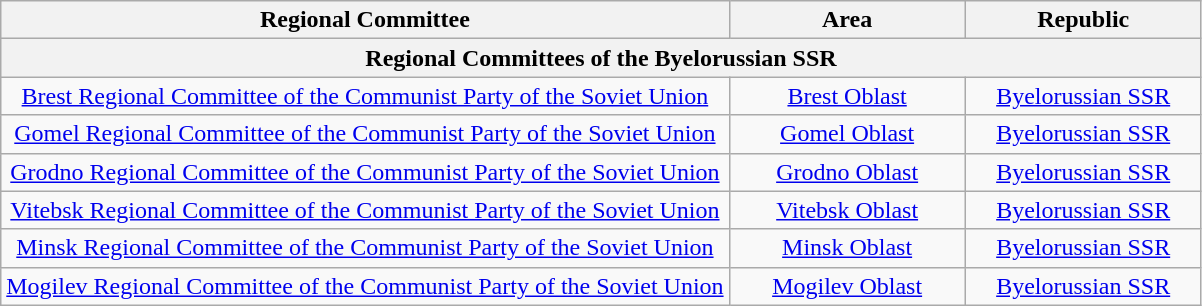<table class="wikitable" style="text-align:center">
<tr>
<th>Regional Committee</th>
<th width="150">Area</th>
<th width="150">Republic</th>
</tr>
<tr>
<th colspan="3"><strong>Regional Committees of the Byelorussian SSR</strong></th>
</tr>
<tr>
<td><a href='#'>Brest Regional Committee of the Communist Party of the Soviet Union</a></td>
<td><a href='#'>Brest Oblast</a></td>
<td> <a href='#'>Byelorussian SSR</a></td>
</tr>
<tr>
<td><a href='#'>Gomel Regional Committee of the Communist Party of the Soviet Union</a></td>
<td><a href='#'>Gomel Oblast</a></td>
<td> <a href='#'>Byelorussian SSR</a></td>
</tr>
<tr>
<td><a href='#'>Grodno Regional Committee of the Communist Party of the Soviet Union</a></td>
<td><a href='#'>Grodno Oblast</a></td>
<td> <a href='#'>Byelorussian SSR</a></td>
</tr>
<tr>
<td><a href='#'>Vitebsk Regional Committee of the Communist Party of the Soviet Union</a></td>
<td><a href='#'>Vitebsk Oblast</a></td>
<td> <a href='#'>Byelorussian SSR</a></td>
</tr>
<tr>
<td><a href='#'>Minsk Regional Committee of the Communist Party of the Soviet Union</a></td>
<td><a href='#'>Minsk Oblast</a></td>
<td> <a href='#'>Byelorussian SSR</a></td>
</tr>
<tr>
<td><a href='#'>Mogilev Regional Committee of the Communist Party of the Soviet Union</a></td>
<td><a href='#'>Mogilev Oblast</a></td>
<td> <a href='#'>Byelorussian SSR</a></td>
</tr>
</table>
